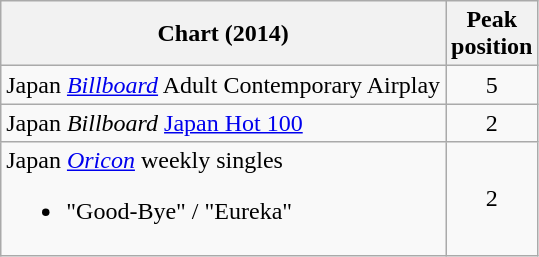<table class="wikitable sortable">
<tr>
<th>Chart (2014)</th>
<th>Peak<br>position</th>
</tr>
<tr>
<td>Japan <em><a href='#'>Billboard</a></em> Adult Contemporary Airplay</td>
<td style="text-align:center;">5</td>
</tr>
<tr>
<td>Japan <em>Billboard</em> <a href='#'>Japan Hot 100</a></td>
<td style="text-align:center;">2</td>
</tr>
<tr>
<td>Japan <em><a href='#'>Oricon</a></em> weekly singles<br><ul><li>"Good-Bye" / "Eureka"</li></ul></td>
<td align="center">2</td>
</tr>
</table>
